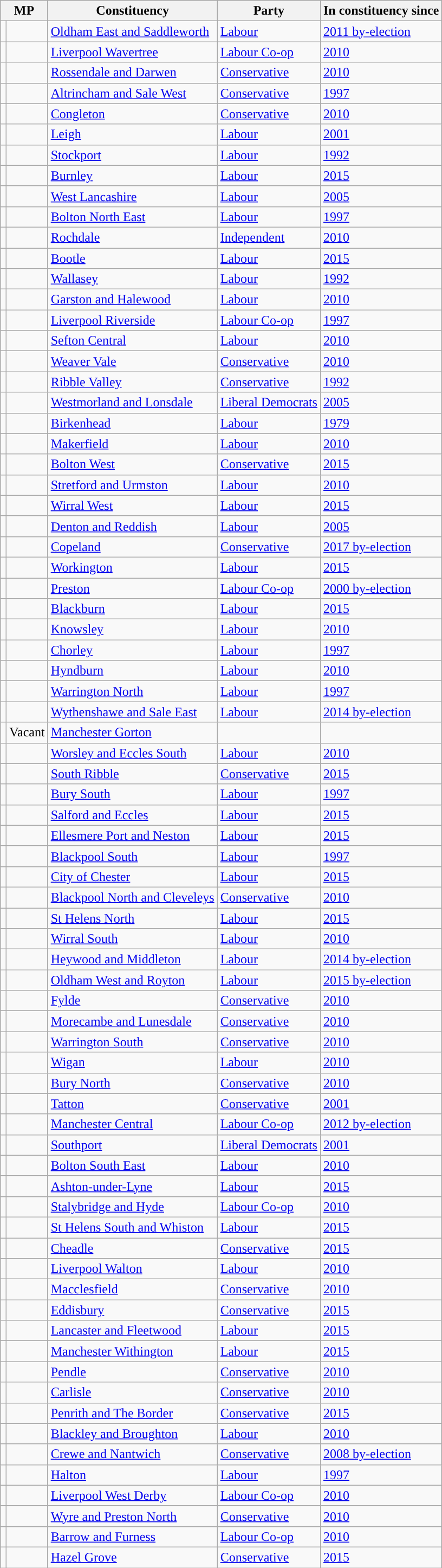<table class="wikitable sortable">
<tr>
<th colspan=2>MP</th>
<th>Constituency</th>
<th>Party</th>
<th>In constituency since</th>
</tr>
<tr>
<td style="background-color: "></td>
<td></td>
<td><a href='#'>Oldham East and Saddleworth</a></td>
<td><a href='#'>Labour</a></td>
<td><a href='#'>2011 by-election</a></td>
</tr>
<tr>
<td style="background-color: "></td>
<td></td>
<td><a href='#'>Liverpool Wavertree</a></td>
<td><a href='#'>Labour Co-op</a></td>
<td><a href='#'>2010</a></td>
</tr>
<tr>
<td style="background-color: "></td>
<td></td>
<td><a href='#'>Rossendale and Darwen</a></td>
<td><a href='#'>Conservative</a></td>
<td><a href='#'>2010</a></td>
</tr>
<tr>
<td style="background-color: "></td>
<td></td>
<td><a href='#'>Altrincham and Sale West</a></td>
<td><a href='#'>Conservative</a></td>
<td><a href='#'>1997</a></td>
</tr>
<tr>
<td style="background-color: "></td>
<td></td>
<td><a href='#'>Congleton</a></td>
<td><a href='#'>Conservative</a></td>
<td><a href='#'>2010</a></td>
</tr>
<tr>
<td style="background-color: "></td>
<td></td>
<td><a href='#'>Leigh</a></td>
<td><a href='#'>Labour</a></td>
<td><a href='#'>2001</a></td>
</tr>
<tr>
<td style="background-color: "></td>
<td></td>
<td><a href='#'>Stockport</a></td>
<td><a href='#'>Labour</a></td>
<td><a href='#'>1992</a></td>
</tr>
<tr>
<td style="background-color: "></td>
<td></td>
<td><a href='#'>Burnley</a></td>
<td><a href='#'>Labour</a></td>
<td><a href='#'>2015</a></td>
</tr>
<tr>
<td style="background-color: "></td>
<td></td>
<td><a href='#'>West Lancashire</a></td>
<td><a href='#'>Labour</a></td>
<td><a href='#'>2005</a></td>
</tr>
<tr>
<td style="background-color: "></td>
<td></td>
<td><a href='#'>Bolton North East</a></td>
<td><a href='#'>Labour</a></td>
<td><a href='#'>1997</a></td>
</tr>
<tr>
<td style="background-color: "></td>
<td></td>
<td><a href='#'>Rochdale</a></td>
<td><a href='#'>Independent</a></td>
<td><a href='#'>2010</a></td>
</tr>
<tr>
<td style="background-color: "></td>
<td></td>
<td><a href='#'>Bootle</a></td>
<td><a href='#'>Labour</a></td>
<td><a href='#'>2015</a></td>
</tr>
<tr>
<td style="background-color: "></td>
<td></td>
<td><a href='#'>Wallasey</a></td>
<td><a href='#'>Labour</a></td>
<td><a href='#'>1992</a></td>
</tr>
<tr>
<td style="background-color: "></td>
<td></td>
<td><a href='#'>Garston and Halewood</a></td>
<td><a href='#'>Labour</a></td>
<td><a href='#'>2010</a></td>
</tr>
<tr>
<td style="background-color: "></td>
<td></td>
<td><a href='#'>Liverpool Riverside</a></td>
<td><a href='#'>Labour Co-op</a></td>
<td><a href='#'>1997</a></td>
</tr>
<tr>
<td style="background-color: "></td>
<td></td>
<td><a href='#'>Sefton Central</a></td>
<td><a href='#'>Labour</a></td>
<td><a href='#'>2010</a></td>
</tr>
<tr>
<td style="background-color: "></td>
<td></td>
<td><a href='#'>Weaver Vale</a></td>
<td><a href='#'>Conservative</a></td>
<td><a href='#'>2010</a></td>
</tr>
<tr>
<td style="background-color: "></td>
<td></td>
<td><a href='#'>Ribble Valley</a></td>
<td><a href='#'>Conservative</a></td>
<td><a href='#'>1992</a></td>
</tr>
<tr>
<td style="background-color: "></td>
<td></td>
<td><a href='#'>Westmorland and Lonsdale</a></td>
<td><a href='#'>Liberal Democrats</a></td>
<td><a href='#'>2005</a></td>
</tr>
<tr>
<td style="background-color: "></td>
<td></td>
<td><a href='#'>Birkenhead</a></td>
<td><a href='#'>Labour</a></td>
<td><a href='#'>1979</a></td>
</tr>
<tr>
<td style="background-color: "></td>
<td></td>
<td><a href='#'>Makerfield</a></td>
<td><a href='#'>Labour</a></td>
<td><a href='#'>2010</a></td>
</tr>
<tr>
<td style="background-color: "></td>
<td></td>
<td><a href='#'>Bolton West</a></td>
<td><a href='#'>Conservative</a></td>
<td><a href='#'>2015</a></td>
</tr>
<tr>
<td style="background-color: "></td>
<td></td>
<td><a href='#'>Stretford and Urmston</a></td>
<td><a href='#'>Labour</a></td>
<td><a href='#'>2010</a></td>
</tr>
<tr>
<td style="background-color: "></td>
<td></td>
<td><a href='#'>Wirral West</a></td>
<td><a href='#'>Labour</a></td>
<td><a href='#'>2015</a></td>
</tr>
<tr>
<td style="background-color: "></td>
<td></td>
<td><a href='#'>Denton and Reddish</a></td>
<td><a href='#'>Labour</a></td>
<td><a href='#'>2005</a></td>
</tr>
<tr>
<td style="background-color: "></td>
<td></td>
<td><a href='#'>Copeland</a></td>
<td><a href='#'>Conservative</a></td>
<td><a href='#'>2017 by-election</a></td>
</tr>
<tr>
<td style="background-color: "></td>
<td></td>
<td><a href='#'>Workington</a></td>
<td><a href='#'>Labour</a></td>
<td><a href='#'>2015</a></td>
</tr>
<tr>
<td style="background-color: "></td>
<td></td>
<td><a href='#'>Preston</a></td>
<td><a href='#'>Labour Co-op</a></td>
<td><a href='#'>2000 by-election</a></td>
</tr>
<tr>
<td style="background-color: "></td>
<td></td>
<td><a href='#'>Blackburn</a></td>
<td><a href='#'>Labour</a></td>
<td><a href='#'>2015</a></td>
</tr>
<tr>
<td style="background-color: "></td>
<td></td>
<td><a href='#'>Knowsley</a></td>
<td><a href='#'>Labour</a></td>
<td><a href='#'>2010</a></td>
</tr>
<tr>
<td style="background-color: "></td>
<td></td>
<td><a href='#'>Chorley</a></td>
<td><a href='#'>Labour</a></td>
<td><a href='#'>1997</a></td>
</tr>
<tr>
<td style="background-color: "></td>
<td></td>
<td><a href='#'>Hyndburn</a></td>
<td><a href='#'>Labour</a></td>
<td><a href='#'>2010</a></td>
</tr>
<tr>
<td style="background-color: "></td>
<td></td>
<td><a href='#'>Warrington North</a></td>
<td><a href='#'>Labour</a></td>
<td><a href='#'>1997</a></td>
</tr>
<tr>
<td style="background-color: "></td>
<td></td>
<td><a href='#'>Wythenshawe and Sale East</a></td>
<td><a href='#'>Labour</a></td>
<td><a href='#'>2014 by-election</a></td>
</tr>
<tr>
<td></td>
<td>Vacant</td>
<td><a href='#'>Manchester Gorton</a></td>
<td></td>
<td></td>
</tr>
<tr>
<td style="background-color: "></td>
<td></td>
<td><a href='#'>Worsley and Eccles South</a></td>
<td><a href='#'>Labour</a></td>
<td><a href='#'>2010</a></td>
</tr>
<tr>
<td style="background-color: "></td>
<td></td>
<td><a href='#'>South Ribble</a></td>
<td><a href='#'>Conservative</a></td>
<td><a href='#'>2015</a></td>
</tr>
<tr>
<td style="background-color: "></td>
<td></td>
<td><a href='#'>Bury South</a></td>
<td><a href='#'>Labour</a></td>
<td><a href='#'>1997</a></td>
</tr>
<tr>
<td style="background-color: "></td>
<td></td>
<td><a href='#'>Salford and Eccles</a></td>
<td><a href='#'>Labour</a></td>
<td><a href='#'>2015</a></td>
</tr>
<tr>
<td style="background-color: "></td>
<td></td>
<td><a href='#'>Ellesmere Port and Neston</a></td>
<td><a href='#'>Labour</a></td>
<td><a href='#'>2015</a></td>
</tr>
<tr>
<td style="background-color: "></td>
<td></td>
<td><a href='#'>Blackpool South</a></td>
<td><a href='#'>Labour</a></td>
<td><a href='#'>1997</a></td>
</tr>
<tr>
<td style="background-color: "></td>
<td></td>
<td><a href='#'>City of Chester</a></td>
<td><a href='#'>Labour</a></td>
<td><a href='#'>2015</a></td>
</tr>
<tr>
<td style="background-color: "></td>
<td></td>
<td><a href='#'>Blackpool North and Cleveleys</a></td>
<td><a href='#'>Conservative</a></td>
<td><a href='#'>2010</a></td>
</tr>
<tr>
<td style="background-color: "></td>
<td></td>
<td><a href='#'>St Helens North</a></td>
<td><a href='#'>Labour</a></td>
<td><a href='#'>2015</a></td>
</tr>
<tr>
<td style="background-color: "></td>
<td></td>
<td><a href='#'>Wirral South</a></td>
<td><a href='#'>Labour</a></td>
<td><a href='#'>2010</a></td>
</tr>
<tr>
<td style="background-color: "></td>
<td></td>
<td><a href='#'>Heywood and Middleton</a></td>
<td><a href='#'>Labour</a></td>
<td><a href='#'>2014 by-election</a></td>
</tr>
<tr>
<td style="background-color: "></td>
<td></td>
<td><a href='#'>Oldham West and Royton</a></td>
<td><a href='#'>Labour</a></td>
<td><a href='#'>2015 by-election</a></td>
</tr>
<tr>
<td style="background-color: "></td>
<td></td>
<td><a href='#'>Fylde</a></td>
<td><a href='#'>Conservative</a></td>
<td><a href='#'>2010</a></td>
</tr>
<tr>
<td style="background-color: "></td>
<td></td>
<td><a href='#'>Morecambe and Lunesdale</a></td>
<td><a href='#'>Conservative</a></td>
<td><a href='#'>2010</a></td>
</tr>
<tr>
<td style="background-color: "></td>
<td></td>
<td><a href='#'>Warrington South</a></td>
<td><a href='#'>Conservative</a></td>
<td><a href='#'>2010</a></td>
</tr>
<tr>
<td style="background-color: "></td>
<td></td>
<td><a href='#'>Wigan</a></td>
<td><a href='#'>Labour</a></td>
<td><a href='#'>2010</a></td>
</tr>
<tr>
<td style="background-color: "></td>
<td></td>
<td><a href='#'>Bury North</a></td>
<td><a href='#'>Conservative</a></td>
<td><a href='#'>2010</a></td>
</tr>
<tr>
<td style="background-color: "></td>
<td></td>
<td><a href='#'>Tatton</a></td>
<td><a href='#'>Conservative</a></td>
<td><a href='#'>2001</a></td>
</tr>
<tr>
<td style="background-color: "></td>
<td></td>
<td><a href='#'>Manchester Central</a></td>
<td><a href='#'>Labour Co-op</a></td>
<td><a href='#'>2012 by-election</a></td>
</tr>
<tr>
<td style="background-color: "></td>
<td></td>
<td><a href='#'>Southport</a></td>
<td><a href='#'>Liberal Democrats</a></td>
<td><a href='#'>2001</a></td>
</tr>
<tr>
<td style="background-color: "></td>
<td></td>
<td><a href='#'>Bolton South East</a></td>
<td><a href='#'>Labour</a></td>
<td><a href='#'>2010</a></td>
</tr>
<tr>
<td style="background-color: "></td>
<td></td>
<td><a href='#'>Ashton-under-Lyne</a></td>
<td><a href='#'>Labour</a></td>
<td><a href='#'>2015</a></td>
</tr>
<tr>
<td style="background-color: "></td>
<td></td>
<td><a href='#'>Stalybridge and Hyde</a></td>
<td><a href='#'>Labour Co-op</a></td>
<td><a href='#'>2010</a></td>
</tr>
<tr>
<td style="background-color: "></td>
<td></td>
<td><a href='#'>St Helens South and Whiston</a></td>
<td><a href='#'>Labour</a></td>
<td><a href='#'>2015</a></td>
</tr>
<tr>
<td style="background-color: "></td>
<td></td>
<td><a href='#'>Cheadle</a></td>
<td><a href='#'>Conservative</a></td>
<td><a href='#'>2015</a></td>
</tr>
<tr>
<td style="background-color: "></td>
<td></td>
<td><a href='#'>Liverpool Walton</a></td>
<td><a href='#'>Labour</a></td>
<td><a href='#'>2010</a></td>
</tr>
<tr>
<td style="background-color: "></td>
<td></td>
<td><a href='#'>Macclesfield</a></td>
<td><a href='#'>Conservative</a></td>
<td><a href='#'>2010</a></td>
</tr>
<tr>
<td style="background-color: "></td>
<td></td>
<td><a href='#'>Eddisbury</a></td>
<td><a href='#'>Conservative</a></td>
<td><a href='#'>2015</a></td>
</tr>
<tr>
<td style="background-color: "></td>
<td></td>
<td><a href='#'>Lancaster and Fleetwood</a></td>
<td><a href='#'>Labour</a></td>
<td><a href='#'>2015</a></td>
</tr>
<tr>
<td style="background-color: "></td>
<td></td>
<td><a href='#'>Manchester Withington</a></td>
<td><a href='#'>Labour</a></td>
<td><a href='#'>2015</a></td>
</tr>
<tr>
<td style="background-color: "></td>
<td></td>
<td><a href='#'>Pendle</a></td>
<td><a href='#'>Conservative</a></td>
<td><a href='#'>2010</a></td>
</tr>
<tr>
<td style="background-color: "></td>
<td></td>
<td><a href='#'>Carlisle</a></td>
<td><a href='#'>Conservative</a></td>
<td><a href='#'>2010</a></td>
</tr>
<tr>
<td style="background-color: "></td>
<td></td>
<td><a href='#'>Penrith and The Border</a></td>
<td><a href='#'>Conservative</a></td>
<td><a href='#'>2015</a></td>
</tr>
<tr>
<td style="background-color: "></td>
<td></td>
<td><a href='#'>Blackley and Broughton</a></td>
<td><a href='#'>Labour</a></td>
<td><a href='#'>2010</a></td>
</tr>
<tr>
<td style="background-color: "></td>
<td></td>
<td><a href='#'>Crewe and Nantwich</a></td>
<td><a href='#'>Conservative</a></td>
<td><a href='#'>2008 by-election</a></td>
</tr>
<tr>
<td style="background-color: "></td>
<td></td>
<td><a href='#'>Halton</a></td>
<td><a href='#'>Labour</a></td>
<td><a href='#'>1997</a></td>
</tr>
<tr>
<td style="background-color: "></td>
<td></td>
<td><a href='#'>Liverpool West Derby</a></td>
<td><a href='#'>Labour Co-op</a></td>
<td><a href='#'>2010</a></td>
</tr>
<tr>
<td style="background-color: "></td>
<td></td>
<td><a href='#'>Wyre and Preston North</a></td>
<td><a href='#'>Conservative</a></td>
<td><a href='#'>2010</a></td>
</tr>
<tr>
<td style="background-color: "></td>
<td></td>
<td><a href='#'>Barrow and Furness</a></td>
<td><a href='#'>Labour Co-op</a></td>
<td><a href='#'>2010</a></td>
</tr>
<tr>
<td style="background-color: "></td>
<td></td>
<td><a href='#'>Hazel Grove</a></td>
<td><a href='#'>Conservative</a></td>
<td><a href='#'>2015</a></td>
</tr>
</table>
